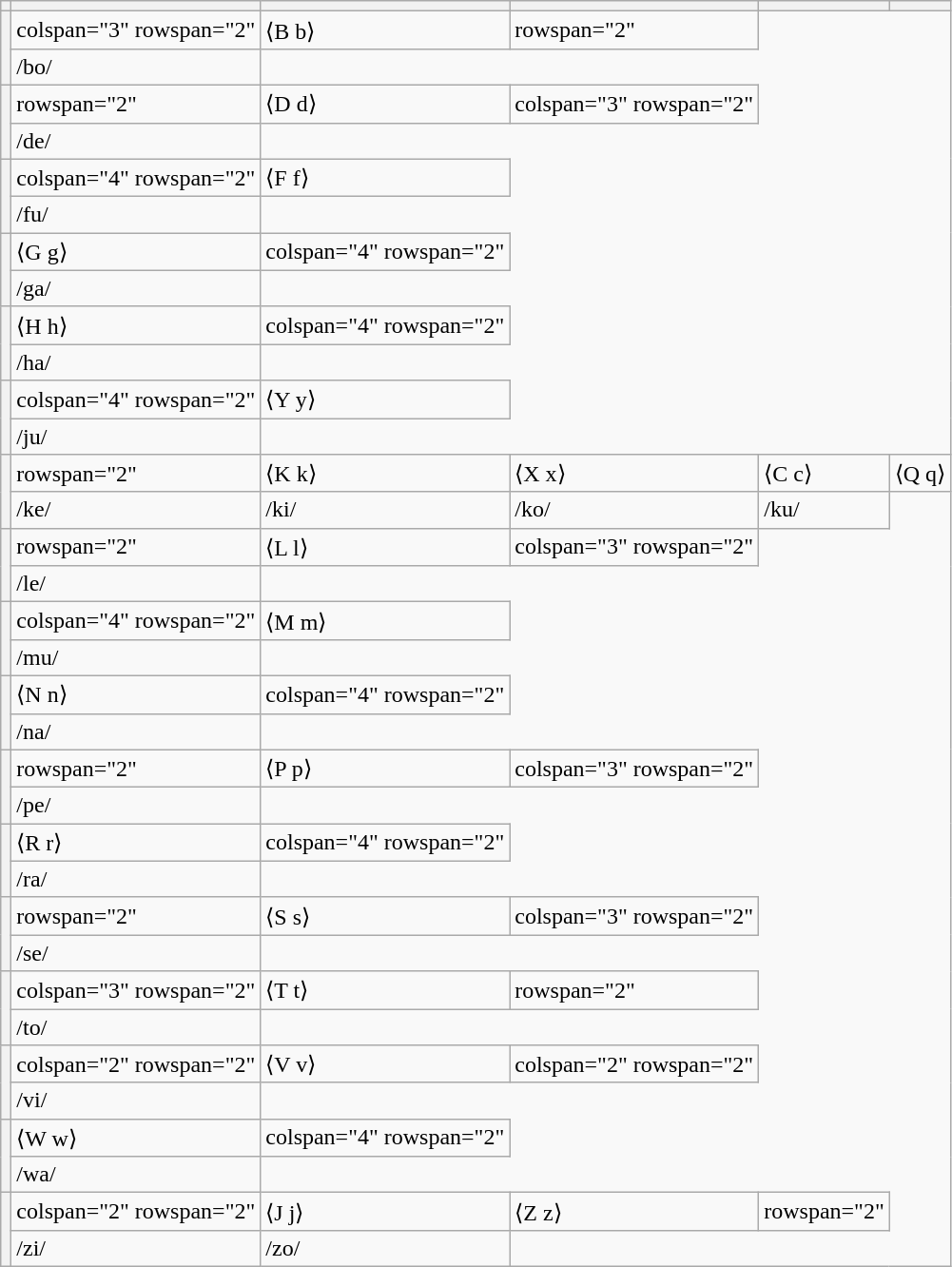<table class="wikitable">
<tr>
<th></th>
<th></th>
<th></th>
<th></th>
<th></th>
<th></th>
</tr>
<tr>
<th rowspan="2"></th>
<td>colspan="3" rowspan="2" </td>
<td>⟨B b⟩</td>
<td>rowspan="2" </td>
</tr>
<tr>
<td>/bo/</td>
</tr>
<tr>
<th rowspan="2"></th>
<td>rowspan="2" </td>
<td>⟨D d⟩</td>
<td>colspan="3" rowspan="2" </td>
</tr>
<tr>
<td>/de/</td>
</tr>
<tr>
<th rowspan="2"></th>
<td>colspan="4" rowspan="2" </td>
<td>⟨F f⟩</td>
</tr>
<tr>
<td>/fu/</td>
</tr>
<tr>
<th rowspan="2"></th>
<td>⟨G g⟩</td>
<td>colspan="4" rowspan="2" </td>
</tr>
<tr>
<td>/ga/</td>
</tr>
<tr>
<th rowspan="2"></th>
<td>⟨H h⟩</td>
<td>colspan="4" rowspan="2" </td>
</tr>
<tr>
<td>/ha/</td>
</tr>
<tr>
<th rowspan="2"></th>
<td>colspan="4" rowspan="2" </td>
<td>⟨Y y⟩</td>
</tr>
<tr>
<td>/ju/</td>
</tr>
<tr>
<th rowspan="2"></th>
<td>rowspan="2" </td>
<td>⟨K k⟩</td>
<td>⟨X x⟩</td>
<td>⟨C c⟩</td>
<td>⟨Q q⟩</td>
</tr>
<tr>
<td>/ke/</td>
<td>/ki/</td>
<td>/ko/</td>
<td>/ku/</td>
</tr>
<tr>
<th rowspan="2"></th>
<td>rowspan="2" </td>
<td>⟨L l⟩</td>
<td>colspan="3" rowspan="2" </td>
</tr>
<tr>
<td>/le/</td>
</tr>
<tr>
<th rowspan="2"></th>
<td>colspan="4" rowspan="2" </td>
<td>⟨M m⟩</td>
</tr>
<tr>
<td>/mu/</td>
</tr>
<tr>
<th rowspan="2"></th>
<td>⟨N n⟩</td>
<td>colspan="4" rowspan="2" </td>
</tr>
<tr>
<td>/na/</td>
</tr>
<tr>
<th rowspan="2"></th>
<td>rowspan="2" </td>
<td>⟨P p⟩</td>
<td>colspan="3" rowspan="2" </td>
</tr>
<tr>
<td>/pe/</td>
</tr>
<tr>
<th rowspan="2"></th>
<td>⟨R r⟩</td>
<td>colspan="4" rowspan="2" </td>
</tr>
<tr>
<td>/ra/</td>
</tr>
<tr>
<th rowspan="2"></th>
<td>rowspan="2" </td>
<td>⟨S s⟩</td>
<td>colspan="3" rowspan="2" </td>
</tr>
<tr>
<td>/se/</td>
</tr>
<tr>
<th rowspan="2"></th>
<td>colspan="3" rowspan="2" </td>
<td>⟨T t⟩</td>
<td>rowspan="2" </td>
</tr>
<tr>
<td>/to/</td>
</tr>
<tr>
<th rowspan="2"></th>
<td>colspan="2" rowspan="2" </td>
<td>⟨V v⟩</td>
<td>colspan="2" rowspan="2" </td>
</tr>
<tr>
<td>/vi/</td>
</tr>
<tr>
<th rowspan="2"></th>
<td>⟨W w⟩</td>
<td>colspan="4" rowspan="2" </td>
</tr>
<tr>
<td>/wa/</td>
</tr>
<tr>
<th rowspan="2"></th>
<td>colspan="2" rowspan="2" </td>
<td>⟨J j⟩</td>
<td>⟨Z z⟩</td>
<td>rowspan="2" </td>
</tr>
<tr>
<td>/zi/</td>
<td>/zo/</td>
</tr>
</table>
